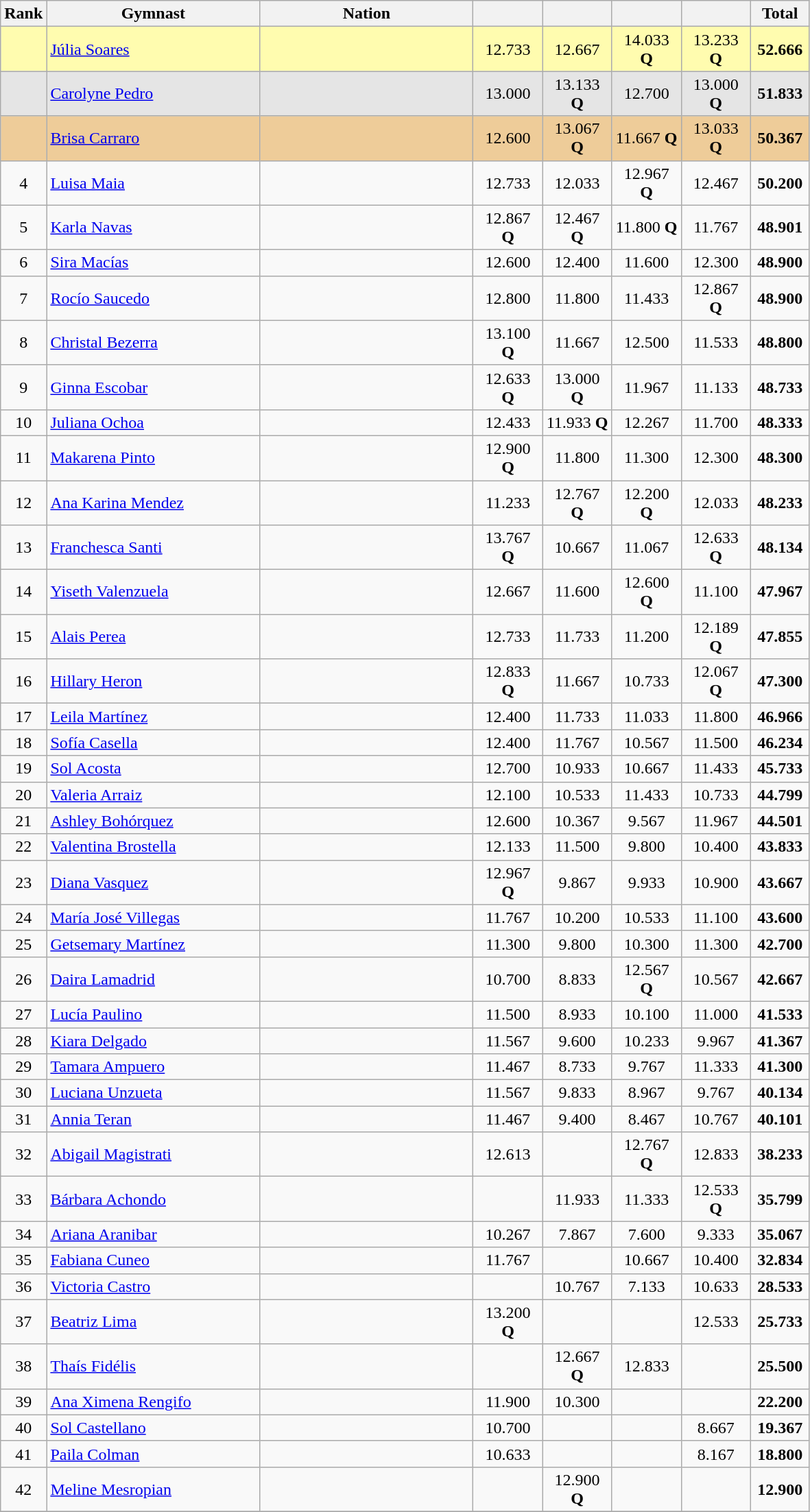<table class="wikitable sortable" style="text-align:center; font-size:100%">
<tr>
<th scope="col" style="width:15px;">Rank</th>
<th scope="col" style="width:200px;">Gymnast</th>
<th scope="col" style="width:200px;">Nation</th>
<th scope="col" style="width:60px;"></th>
<th scope="col" style="width:60px;"></th>
<th scope="col" style="width:60px;"></th>
<th scope="col" style="width:60px;"></th>
<th scope="col" style="width:50px;">Total</th>
</tr>
<tr style="background:#fffcaf;">
<td scope="row" style="text-align:center;"></td>
<td style="text-align:left;"><a href='#'>Júlia Soares</a></td>
<td style="text-align:left;"></td>
<td>12.733</td>
<td>12.667</td>
<td>14.033 <strong>Q</strong></td>
<td>13.233 <strong>Q</strong></td>
<td><strong>52.666</strong></td>
</tr>
<tr style="background:#e5e5e5;">
<td scope="row" style="text-align:center;"></td>
<td style="text-align:left;"><a href='#'>Carolyne Pedro</a></td>
<td style="text-align:left;"></td>
<td>13.000</td>
<td>13.133 <strong>Q</strong></td>
<td>12.700</td>
<td>13.000 <strong>Q</strong></td>
<td><strong>51.833</strong></td>
</tr>
<tr style="background:#ec9;">
<td scope="row" style="text-align:center;"></td>
<td style="text-align:left;"><a href='#'>Brisa Carraro</a></td>
<td style="text-align:left;"></td>
<td>12.600</td>
<td>13.067 <strong>Q</strong></td>
<td>11.667 <strong>Q</strong></td>
<td>13.033 <strong>Q</strong></td>
<td><strong>50.367</strong></td>
</tr>
<tr>
<td>4</td>
<td style="text-align:left;"><a href='#'>Luisa Maia</a></td>
<td style="text-align:left;"></td>
<td>12.733</td>
<td>12.033</td>
<td>12.967 <strong>Q</strong></td>
<td>12.467</td>
<td><strong>50.200</strong></td>
</tr>
<tr>
<td>5</td>
<td style="text-align:left;"><a href='#'>Karla Navas</a></td>
<td style="text-align:left;"></td>
<td>12.867 <strong>Q</strong></td>
<td>12.467 <strong>Q</strong></td>
<td>11.800 <strong>Q</strong></td>
<td>11.767</td>
<td><strong>48.901</strong></td>
</tr>
<tr>
<td>6</td>
<td style="text-align:left;"><a href='#'>Sira Macías</a></td>
<td style="text-align:left;"></td>
<td>12.600</td>
<td>12.400</td>
<td>11.600</td>
<td>12.300</td>
<td><strong>48.900</strong></td>
</tr>
<tr>
<td>7</td>
<td style="text-align:left;"><a href='#'>Rocío Saucedo</a></td>
<td style="text-align:left;"></td>
<td>12.800</td>
<td>11.800</td>
<td>11.433</td>
<td>12.867 <strong>Q</strong></td>
<td><strong>48.900</strong></td>
</tr>
<tr>
<td>8</td>
<td style="text-align:left;"><a href='#'>Christal Bezerra</a></td>
<td style="text-align:left;"></td>
<td>13.100 <strong>Q</strong></td>
<td>11.667</td>
<td>12.500</td>
<td>11.533</td>
<td><strong>48.800</strong></td>
</tr>
<tr>
<td>9</td>
<td style="text-align:left;"><a href='#'>Ginna Escobar</a></td>
<td style="text-align:left;"></td>
<td>12.633 <strong>Q</strong></td>
<td>13.000 <strong>Q</strong></td>
<td>11.967</td>
<td>11.133</td>
<td><strong>48.733</strong></td>
</tr>
<tr>
<td>10</td>
<td style="text-align:left;"><a href='#'>Juliana Ochoa</a></td>
<td style="text-align:left;"></td>
<td>12.433</td>
<td>11.933 <strong>Q</strong></td>
<td>12.267</td>
<td>11.700</td>
<td><strong>48.333</strong></td>
</tr>
<tr>
<td>11</td>
<td style="text-align:left;"><a href='#'>Makarena Pinto</a></td>
<td style="text-align:left;"></td>
<td>12.900 <strong>Q</strong></td>
<td>11.800</td>
<td>11.300</td>
<td>12.300</td>
<td><strong>48.300</strong></td>
</tr>
<tr>
<td>12</td>
<td style="text-align:left;"><a href='#'>Ana Karina Mendez</a></td>
<td style="text-align:left;"></td>
<td>11.233</td>
<td>12.767 <strong>Q</strong></td>
<td>12.200 <strong>Q</strong></td>
<td>12.033</td>
<td><strong>48.233</strong></td>
</tr>
<tr>
<td>13</td>
<td style="text-align:left;"><a href='#'>Franchesca Santi</a></td>
<td style="text-align:left;"></td>
<td>13.767 <strong>Q</strong></td>
<td>10.667</td>
<td>11.067</td>
<td>12.633 <strong>Q</strong></td>
<td><strong>48.134</strong></td>
</tr>
<tr>
<td>14</td>
<td style="text-align:left;"><a href='#'>Yiseth Valenzuela</a></td>
<td style="text-align:left;"></td>
<td>12.667</td>
<td>11.600</td>
<td>12.600 <strong>Q</strong></td>
<td>11.100</td>
<td><strong>47.967</strong></td>
</tr>
<tr>
<td>15</td>
<td style="text-align:left;"><a href='#'>Alais Perea</a></td>
<td style="text-align:left;"></td>
<td>12.733</td>
<td>11.733</td>
<td>11.200</td>
<td>12.189 <strong>Q</strong></td>
<td><strong>47.855</strong></td>
</tr>
<tr>
<td>16</td>
<td style="text-align:left;"><a href='#'>Hillary Heron</a></td>
<td style="text-align:left;"></td>
<td>12.833 <strong>Q</strong></td>
<td>11.667</td>
<td>10.733</td>
<td>12.067 <strong>Q</strong></td>
<td><strong>47.300</strong></td>
</tr>
<tr>
<td>17</td>
<td style="text-align:left;"><a href='#'>Leila Martínez</a></td>
<td style="text-align:left;"></td>
<td>12.400</td>
<td>11.733</td>
<td>11.033</td>
<td>11.800</td>
<td><strong>46.966</strong></td>
</tr>
<tr>
<td>18</td>
<td style="text-align:left;"><a href='#'>Sofía Casella</a></td>
<td style="text-align:left;"></td>
<td>12.400</td>
<td>11.767</td>
<td>10.567</td>
<td>11.500</td>
<td><strong>46.234</strong></td>
</tr>
<tr>
<td>19</td>
<td style="text-align:left;"><a href='#'>Sol Acosta</a></td>
<td style="text-align:left;"></td>
<td>12.700</td>
<td>10.933</td>
<td>10.667</td>
<td>11.433</td>
<td><strong>45.733</strong></td>
</tr>
<tr>
<td>20</td>
<td style="text-align:left;"><a href='#'>Valeria Arraiz</a></td>
<td style="text-align:left;"></td>
<td>12.100</td>
<td>10.533</td>
<td>11.433</td>
<td>10.733</td>
<td><strong>44.799</strong></td>
</tr>
<tr>
<td>21</td>
<td style="text-align:left;"><a href='#'>Ashley Bohórquez</a></td>
<td style="text-align:left;"></td>
<td>12.600</td>
<td>10.367</td>
<td>9.567</td>
<td>11.967</td>
<td><strong>44.501</strong></td>
</tr>
<tr>
<td>22</td>
<td style="text-align:left;"><a href='#'>Valentina Brostella</a></td>
<td style="text-align:left;"></td>
<td>12.133</td>
<td>11.500</td>
<td>9.800</td>
<td>10.400</td>
<td><strong>43.833</strong></td>
</tr>
<tr>
<td>23</td>
<td style="text-align:left;"><a href='#'>Diana Vasquez</a></td>
<td style="text-align:left;"></td>
<td>12.967 <strong>Q</strong></td>
<td>9.867</td>
<td>9.933</td>
<td>10.900</td>
<td><strong>43.667</strong></td>
</tr>
<tr>
<td>24</td>
<td style="text-align:left;"><a href='#'>María José Villegas</a></td>
<td style="text-align:left;"></td>
<td>11.767</td>
<td>10.200</td>
<td>10.533</td>
<td>11.100</td>
<td><strong>43.600</strong></td>
</tr>
<tr>
<td>25</td>
<td style="text-align:left;"><a href='#'>Getsemary Martínez</a></td>
<td style="text-align:left;"></td>
<td>11.300</td>
<td>9.800</td>
<td>10.300</td>
<td>11.300</td>
<td><strong>42.700</strong></td>
</tr>
<tr>
<td>26</td>
<td style="text-align:left;"><a href='#'>Daira Lamadrid</a></td>
<td style="text-align:left;"></td>
<td>10.700</td>
<td>8.833</td>
<td>12.567 <strong>Q</strong></td>
<td>10.567</td>
<td><strong>42.667</strong></td>
</tr>
<tr>
<td>27</td>
<td style="text-align:left;"><a href='#'>Lucía Paulino</a></td>
<td style="text-align:left;"></td>
<td>11.500</td>
<td>8.933</td>
<td>10.100</td>
<td>11.000</td>
<td><strong>41.533</strong></td>
</tr>
<tr>
<td>28</td>
<td style="text-align:left;"><a href='#'>Kiara Delgado</a></td>
<td style="text-align:left;"></td>
<td>11.567</td>
<td>9.600</td>
<td>10.233</td>
<td>9.967</td>
<td><strong>41.367</strong></td>
</tr>
<tr>
<td>29</td>
<td style="text-align:left;"><a href='#'>Tamara Ampuero</a></td>
<td style="text-align:left;"></td>
<td>11.467</td>
<td>8.733</td>
<td>9.767</td>
<td>11.333</td>
<td><strong>41.300</strong></td>
</tr>
<tr>
<td>30</td>
<td style="text-align:left;"><a href='#'>Luciana Unzueta</a></td>
<td style="text-align:left;"></td>
<td>11.567</td>
<td>9.833</td>
<td>8.967</td>
<td>9.767</td>
<td><strong>40.134</strong></td>
</tr>
<tr>
<td>31</td>
<td style="text-align:left;"><a href='#'>Annia Teran</a></td>
<td style="text-align:left;"></td>
<td>11.467</td>
<td>9.400</td>
<td>8.467</td>
<td>10.767</td>
<td><strong>40.101</strong></td>
</tr>
<tr>
<td>32</td>
<td style="text-align:left;"><a href='#'>Abigail Magistrati</a></td>
<td style="text-align:left;"></td>
<td>12.613</td>
<td></td>
<td>12.767 <strong>Q</strong></td>
<td>12.833</td>
<td><strong>38.233</strong></td>
</tr>
<tr>
<td>33</td>
<td style="text-align:left;"><a href='#'>Bárbara Achondo</a></td>
<td style="text-align:left;"></td>
<td></td>
<td>11.933</td>
<td>11.333</td>
<td>12.533 <strong>Q</strong></td>
<td><strong>35.799</strong></td>
</tr>
<tr>
<td>34</td>
<td style="text-align:left;"><a href='#'>Ariana Aranibar</a></td>
<td style="text-align:left;"></td>
<td>10.267</td>
<td>7.867</td>
<td>7.600</td>
<td>9.333</td>
<td><strong>35.067</strong></td>
</tr>
<tr>
<td>35</td>
<td style="text-align:left;"><a href='#'>Fabiana Cuneo</a></td>
<td style="text-align:left;"></td>
<td>11.767</td>
<td></td>
<td>10.667</td>
<td>10.400</td>
<td><strong>32.834</strong></td>
</tr>
<tr>
<td>36</td>
<td style="text-align:left;"><a href='#'>Victoria Castro</a></td>
<td style="text-align:left;"></td>
<td></td>
<td>10.767</td>
<td>7.133</td>
<td>10.633</td>
<td><strong>28.533</strong></td>
</tr>
<tr>
<td>37</td>
<td style="text-align:left;"><a href='#'>Beatriz Lima</a></td>
<td style="text-align:left;"></td>
<td>13.200 <strong>Q</strong></td>
<td></td>
<td></td>
<td>12.533</td>
<td><strong>25.733</strong></td>
</tr>
<tr>
<td>38</td>
<td style="text-align:left;"><a href='#'>Thaís Fidélis</a></td>
<td style="text-align:left;"></td>
<td></td>
<td>12.667 <strong>Q</strong></td>
<td>12.833</td>
<td></td>
<td><strong>25.500</strong></td>
</tr>
<tr>
<td>39</td>
<td style="text-align:left;"><a href='#'>Ana Ximena Rengifo</a></td>
<td style="text-align:left;"></td>
<td>11.900</td>
<td>10.300</td>
<td></td>
<td></td>
<td><strong>22.200</strong></td>
</tr>
<tr>
<td>40</td>
<td style="text-align:left;"><a href='#'>Sol Castellano</a></td>
<td style="text-align:left;"></td>
<td>10.700</td>
<td></td>
<td></td>
<td>8.667</td>
<td><strong>19.367</strong></td>
</tr>
<tr>
<td>41</td>
<td style="text-align:left;"><a href='#'>Paila Colman</a></td>
<td style="text-align:left;"></td>
<td>10.633</td>
<td></td>
<td></td>
<td>8.167</td>
<td><strong>18.800</strong></td>
</tr>
<tr>
<td>42</td>
<td style="text-align:left;"><a href='#'>Meline Mesropian</a></td>
<td style="text-align:left;"></td>
<td></td>
<td>12.900 <strong>Q</strong></td>
<td></td>
<td></td>
<td><strong>12.900</strong></td>
</tr>
<tr>
</tr>
</table>
